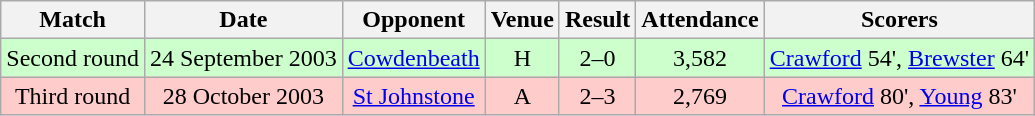<table class="wikitable" style="font-size:100%; text-align:center">
<tr>
<th>Match</th>
<th>Date</th>
<th>Opponent</th>
<th>Venue</th>
<th>Result</th>
<th>Attendance</th>
<th>Scorers</th>
</tr>
<tr style="background: #CCFFCC;">
<td>Second round</td>
<td>24 September 2003</td>
<td><a href='#'>Cowdenbeath</a></td>
<td>H</td>
<td>2–0</td>
<td>3,582</td>
<td><a href='#'>Crawford</a> 54', <a href='#'>Brewster</a> 64'</td>
</tr>
<tr style="background: #FFCCCC;">
<td>Third round</td>
<td>28 October 2003</td>
<td><a href='#'>St Johnstone</a></td>
<td>A</td>
<td>2–3</td>
<td>2,769</td>
<td><a href='#'>Crawford</a> 80', <a href='#'>Young</a> 83'</td>
</tr>
</table>
